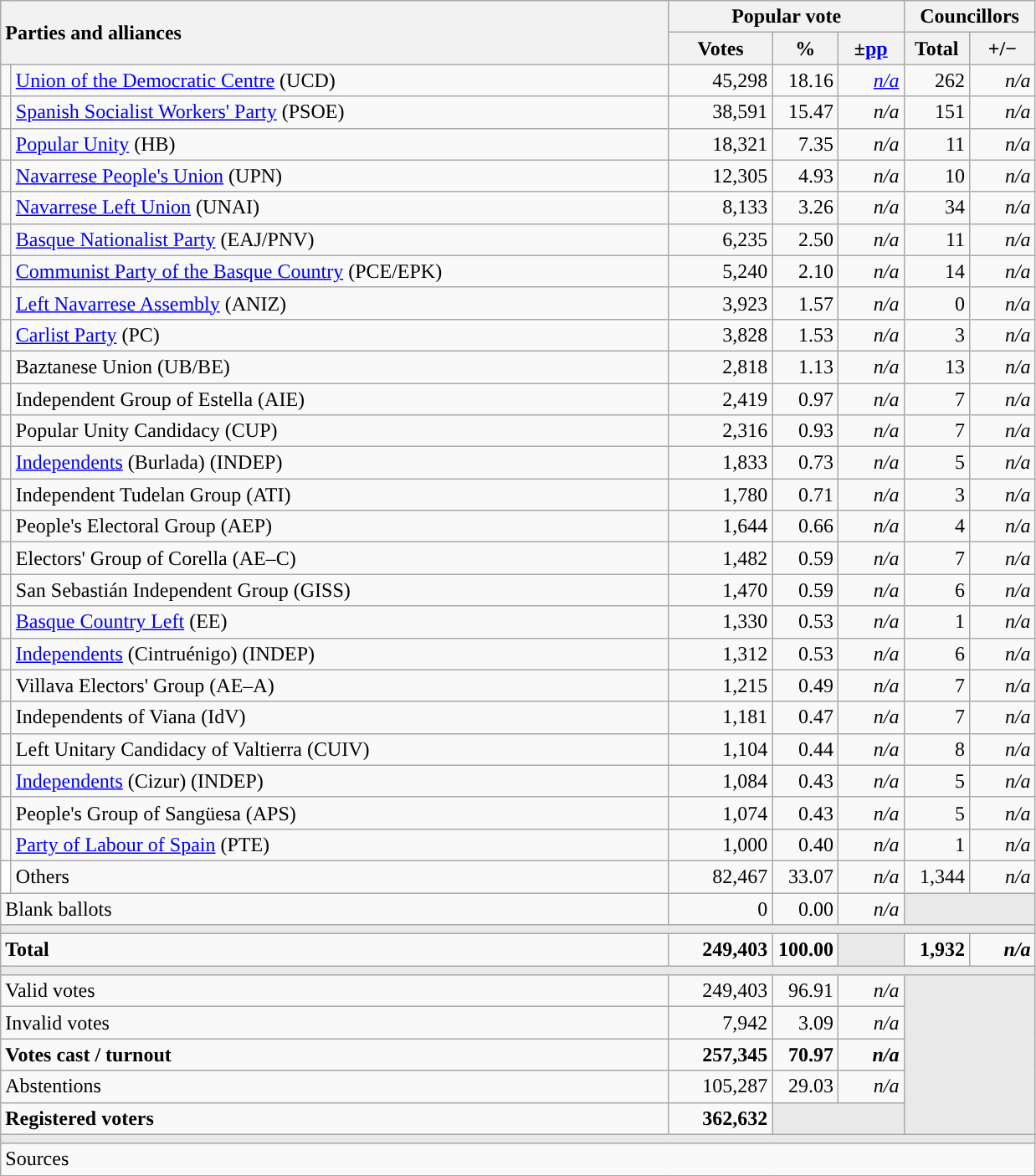<table class="wikitable" style="text-align:right;">
<tr>
<th style="text-align:left;" rowspan="2" colspan="2" width="525">Parties and alliances</th>
<th colspan="3">Popular vote</th>
<th colspan="2">Councillors</th>
</tr>
<tr>
<th width="75">Votes</th>
<th width="45">%</th>
<th width="45">±<a href='#'>pp</a></th>
<th width="45">Total</th>
<th width="45">+/−</th>
</tr>
<tr>
<td width="1" style="color:inherit;background:"></td>
<td align="left"><a href='#'>Union of the Democratic Centre</a> (UCD)</td>
<td>45,298</td>
<td>18.16</td>
<td><em><a href='#'>n/a</a></em></td>
<td>262</td>
<td><em>n/a</em></td>
</tr>
<tr>
<td style="color:inherit;background:"></td>
<td align="left"><a href='#'>Spanish Socialist Workers' Party</a> (PSOE)</td>
<td>38,591</td>
<td>15.47</td>
<td><em>n/a</em></td>
<td>151</td>
<td><em>n/a</em></td>
</tr>
<tr>
<td style="color:inherit;background:"></td>
<td align="left"><a href='#'>Popular Unity</a> (HB)</td>
<td>18,321</td>
<td>7.35</td>
<td><em>n/a</em></td>
<td>11</td>
<td><em>n/a</em></td>
</tr>
<tr>
<td style="color:inherit;background:"></td>
<td align="left"><a href='#'>Navarrese People's Union</a> (UPN)</td>
<td>12,305</td>
<td>4.93</td>
<td><em>n/a</em></td>
<td>10</td>
<td><em>n/a</em></td>
</tr>
<tr>
<td style="color:inherit;background:"></td>
<td align="left"><a href='#'>Navarrese Left Union</a> (UNAI)</td>
<td>8,133</td>
<td>3.26</td>
<td><em>n/a</em></td>
<td>34</td>
<td><em>n/a</em></td>
</tr>
<tr>
<td style="color:inherit;background:"></td>
<td align="left"><a href='#'>Basque Nationalist Party</a> (EAJ/PNV)</td>
<td>6,235</td>
<td>2.50</td>
<td><em>n/a</em></td>
<td>11</td>
<td><em>n/a</em></td>
</tr>
<tr>
<td style="color:inherit;background:"></td>
<td align="left"><a href='#'>Communist Party of the Basque Country</a> (PCE/EPK)</td>
<td>5,240</td>
<td>2.10</td>
<td><em>n/a</em></td>
<td>14</td>
<td><em>n/a</em></td>
</tr>
<tr>
<td style="color:inherit;background:"></td>
<td align="left"><a href='#'>Left Navarrese Assembly</a> (ANIZ)</td>
<td>3,923</td>
<td>1.57</td>
<td><em>n/a</em></td>
<td>0</td>
<td><em>n/a</em></td>
</tr>
<tr>
<td style="color:inherit;background:"></td>
<td align="left"><a href='#'>Carlist Party</a> (PC)</td>
<td>3,828</td>
<td>1.53</td>
<td><em>n/a</em></td>
<td>3</td>
<td><em>n/a</em></td>
</tr>
<tr>
<td style="color:inherit;background:"></td>
<td align="left">Baztanese Union (UB/BE)</td>
<td>2,818</td>
<td>1.13</td>
<td><em>n/a</em></td>
<td>13</td>
<td><em>n/a</em></td>
</tr>
<tr>
<td style="color:inherit;background:"></td>
<td align="left">Independent Group of Estella (AIE)</td>
<td>2,419</td>
<td>0.97</td>
<td><em>n/a</em></td>
<td>7</td>
<td><em>n/a</em></td>
</tr>
<tr>
<td style="color:inherit;background:"></td>
<td align="left">Popular Unity Candidacy (CUP)</td>
<td>2,316</td>
<td>0.93</td>
<td><em>n/a</em></td>
<td>7</td>
<td><em>n/a</em></td>
</tr>
<tr>
<td style="color:inherit;background:"></td>
<td align="left"><a href='#'>Independents</a> (Burlada) (INDEP)</td>
<td>1,833</td>
<td>0.73</td>
<td><em>n/a</em></td>
<td>5</td>
<td><em>n/a</em></td>
</tr>
<tr>
<td style="color:inherit;background:"></td>
<td align="left">Independent Tudelan Group (ATI)</td>
<td>1,780</td>
<td>0.71</td>
<td><em>n/a</em></td>
<td>3</td>
<td><em>n/a</em></td>
</tr>
<tr>
<td style="color:inherit;background:"></td>
<td align="left">People's Electoral Group (AEP)</td>
<td>1,644</td>
<td>0.66</td>
<td><em>n/a</em></td>
<td>4</td>
<td><em>n/a</em></td>
</tr>
<tr>
<td style="color:inherit;background:"></td>
<td align="left">Electors' Group of Corella (AE–C)</td>
<td>1,482</td>
<td>0.59</td>
<td><em>n/a</em></td>
<td>7</td>
<td><em>n/a</em></td>
</tr>
<tr>
<td style="color:inherit;background:"></td>
<td align="left">San Sebastián Independent Group (GISS)</td>
<td>1,470</td>
<td>0.59</td>
<td><em>n/a</em></td>
<td>6</td>
<td><em>n/a</em></td>
</tr>
<tr>
<td style="color:inherit;background:"></td>
<td align="left"><a href='#'>Basque Country Left</a> (EE)</td>
<td>1,330</td>
<td>0.53</td>
<td><em>n/a</em></td>
<td>1</td>
<td><em>n/a</em></td>
</tr>
<tr>
<td style="color:inherit;background:"></td>
<td align="left"><a href='#'>Independents</a> (Cintruénigo) (INDEP)</td>
<td>1,312</td>
<td>0.53</td>
<td><em>n/a</em></td>
<td>6</td>
<td><em>n/a</em></td>
</tr>
<tr>
<td style="color:inherit;background:"></td>
<td align="left">Villava Electors' Group (AE–A)</td>
<td>1,215</td>
<td>0.49</td>
<td><em>n/a</em></td>
<td>7</td>
<td><em>n/a</em></td>
</tr>
<tr>
<td style="color:inherit;background:"></td>
<td align="left">Independents of Viana (IdV)</td>
<td>1,181</td>
<td>0.47</td>
<td><em>n/a</em></td>
<td>7</td>
<td><em>n/a</em></td>
</tr>
<tr>
<td style="color:inherit;background:"></td>
<td align="left">Left Unitary Candidacy of Valtierra (CUIV)</td>
<td>1,104</td>
<td>0.44</td>
<td><em>n/a</em></td>
<td>8</td>
<td><em>n/a</em></td>
</tr>
<tr>
<td style="color:inherit;background:"></td>
<td align="left"><a href='#'>Independents</a> (Cizur) (INDEP)</td>
<td>1,084</td>
<td>0.43</td>
<td><em>n/a</em></td>
<td>5</td>
<td><em>n/a</em></td>
</tr>
<tr>
<td style="color:inherit;background:"></td>
<td align="left">People's Group of Sangüesa (APS)</td>
<td>1,074</td>
<td>0.43</td>
<td><em>n/a</em></td>
<td>5</td>
<td><em>n/a</em></td>
</tr>
<tr>
<td style="color:inherit;background:"></td>
<td align="left"><a href='#'>Party of Labour of Spain</a> (PTE)</td>
<td>1,000</td>
<td>0.40</td>
<td><em>n/a</em></td>
<td>1</td>
<td><em>n/a</em></td>
</tr>
<tr>
<td bgcolor="white"></td>
<td align="left">Others</td>
<td>82,467</td>
<td>33.07</td>
<td><em>n/a</em></td>
<td>1,344</td>
<td><em>n/a</em></td>
</tr>
<tr>
<td align="left" colspan="2">Blank ballots</td>
<td>0</td>
<td>0.00</td>
<td><em>n/a</em></td>
<td bgcolor="#E9E9E9" colspan="2"></td>
</tr>
<tr>
<td colspan="7" bgcolor="#E9E9E9"></td>
</tr>
<tr style="font-weight:bold;">
<td align="left" colspan="2">Total</td>
<td>249,403</td>
<td>100.00</td>
<td bgcolor="#E9E9E9"></td>
<td>1,932</td>
<td><em>n/a</em></td>
</tr>
<tr>
<td colspan="7" bgcolor="#E9E9E9"></td>
</tr>
<tr>
<td align="left" colspan="2">Valid votes</td>
<td>249,403</td>
<td>96.91</td>
<td><em>n/a</em></td>
<td bgcolor="#E9E9E9" colspan="2" rowspan="5"></td>
</tr>
<tr>
<td align="left" colspan="2">Invalid votes</td>
<td>7,942</td>
<td>3.09</td>
<td><em>n/a</em></td>
</tr>
<tr style="font-weight:bold;">
<td align="left" colspan="2">Votes cast / turnout</td>
<td>257,345</td>
<td>70.97</td>
<td><em>n/a</em></td>
</tr>
<tr>
<td align="left" colspan="2">Abstentions</td>
<td>105,287</td>
<td>29.03</td>
<td><em>n/a</em></td>
</tr>
<tr style="font-weight:bold;">
<td align="left" colspan="2">Registered voters</td>
<td>362,632</td>
<td bgcolor="#E9E9E9" colspan="2"></td>
</tr>
<tr>
<td colspan="7" bgcolor="#E9E9E9"></td>
</tr>
<tr>
<td align="left" colspan="7">Sources</td>
</tr>
</table>
